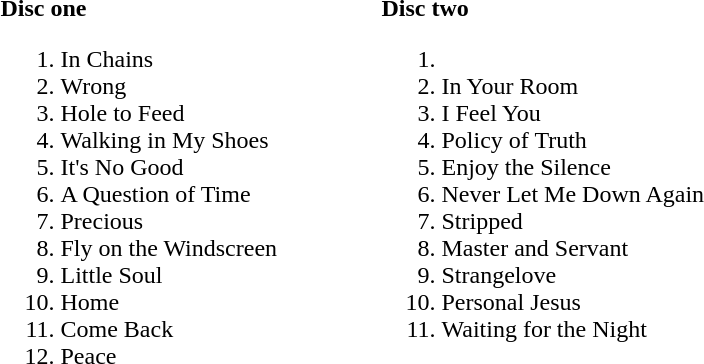<table>
<tr>
<td width=250 valign=top><br><strong>Disc one</strong><ol><li>In Chains</li><li>Wrong</li><li>Hole to Feed</li><li>Walking in My Shoes</li><li>It's No Good</li><li>A Question of Time</li><li>Precious</li><li>Fly on the Windscreen</li><li>Little Soul</li><li>Home</li><li>Come Back</li><li>Peace</li></ol></td>
<td width=250 valign=top><br><strong>Disc two</strong><ol><li><li>In Your Room</li><li>I Feel You</li><li>Policy of Truth</li><li>Enjoy the Silence</li><li>Never Let Me Down Again</li><li>Stripped</li><li>Master and Servant</li><li>Strangelove</li><li>Personal Jesus</li><li>Waiting for the Night</li></ol></td>
</tr>
</table>
